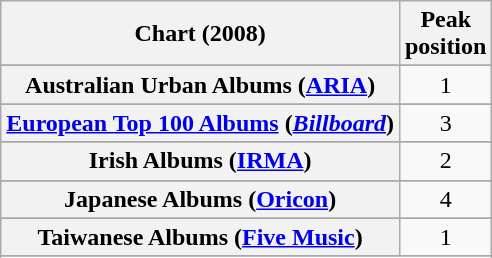<table class="wikitable sortable plainrowheaders" style="text-align:center">
<tr>
<th scope="col">Chart (2008)</th>
<th scope="col">Peak<br>position</th>
</tr>
<tr>
</tr>
<tr>
<th scope="row">Australian Urban Albums (<a href='#'>ARIA</a>)</th>
<td style="text-align:center;">1</td>
</tr>
<tr>
</tr>
<tr>
</tr>
<tr>
</tr>
<tr>
</tr>
<tr>
</tr>
<tr>
</tr>
<tr>
<th scope="row"><a href='#'>European Top 100 Albums</a> (<em><a href='#'>Billboard</a></em>)</th>
<td style="text-align:center;">3</td>
</tr>
<tr>
</tr>
<tr>
</tr>
<tr>
</tr>
<tr>
<th scope="row">Irish Albums (<a href='#'>IRMA</a>)</th>
<td style="text-align:center;">2</td>
</tr>
<tr>
</tr>
<tr>
<th scope="row">Japanese Albums (<a href='#'>Oricon</a>)</th>
<td style="text-align:center;">4</td>
</tr>
<tr>
</tr>
<tr>
</tr>
<tr>
</tr>
<tr>
</tr>
<tr>
</tr>
<tr>
</tr>
<tr>
<th scope="row">Taiwanese Albums (<a href='#'>Five Music</a>)</th>
<td>1</td>
</tr>
<tr>
</tr>
<tr>
</tr>
<tr>
</tr>
</table>
